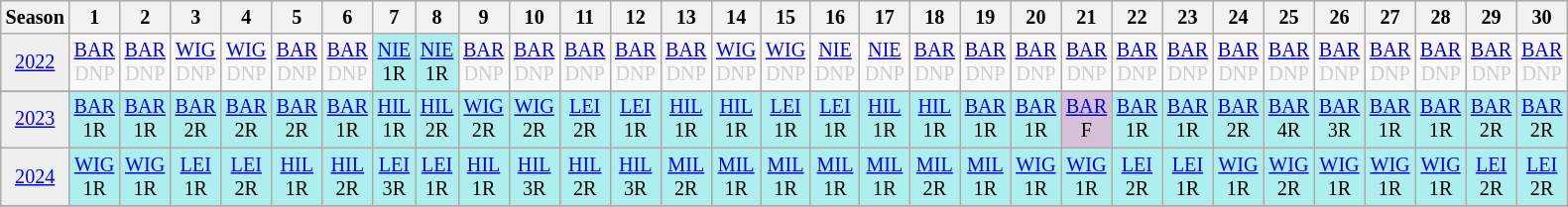<table class="wikitable" style="width:20%; margin:0; font-size:84%">
<tr>
<th>Season</th>
<th>1</th>
<th>2</th>
<th>3</th>
<th>4</th>
<th>5</th>
<th>6</th>
<th>7</th>
<th>8</th>
<th>9</th>
<th>10</th>
<th>11</th>
<th>12</th>
<th>13</th>
<th>14</th>
<th>15</th>
<th>16</th>
<th>17</th>
<th>18</th>
<th>19</th>
<th>20</th>
<th>21</th>
<th>22</th>
<th>23</th>
<th>24</th>
<th>25</th>
<th>26</th>
<th>27</th>
<th>28</th>
<th>29</th>
<th>30</th>
</tr>
<tr>
<td style="text-align:center; background:#efefef;"><a href='#'>2022</a> <br></td>
<td style="text-align:center; color:#ccc;"><a href='#'>BAR</a><br>DNP</td>
<td style="text-align:center; color:#ccc;"><a href='#'>BAR</a><br>DNP</td>
<td style="text-align:center; color:#ccc;"><a href='#'>WIG</a><br>DNP</td>
<td style="text-align:center; color:#ccc;"><a href='#'>WIG</a><br>DNP</td>
<td style="text-align:center; color:#ccc;"><a href='#'>BAR</a><br>DNP</td>
<td style="text-align:center; color:#ccc;"><a href='#'>BAR</a><br>DNP</td>
<td style="text-align:center; background:#afeeee;"><a href='#'>NIE</a><br>1R</td>
<td style="text-align:center; background:#afeeee;"><a href='#'>NIE</a><br>1R</td>
<td style="text-align:center; color:#ccc;"><a href='#'>BAR</a><br>DNP</td>
<td style="text-align:center; color:#ccc;"><a href='#'>BAR</a><br>DNP</td>
<td style="text-align:center; color:#ccc;"><a href='#'>BAR</a><br>DNP</td>
<td style="text-align:center; color:#ccc;"><a href='#'>BAR</a><br>DNP</td>
<td style="text-align:center; color:#ccc;"><a href='#'>BAR</a><br>DNP</td>
<td style="text-align:center; color:#ccc;"><a href='#'>WIG</a><br>DNP</td>
<td style="text-align:center; color:#ccc;"><a href='#'>WIG</a><br>DNP</td>
<td style="text-align:center; color:#ccc;"><a href='#'>NIE</a><br>DNP</td>
<td style="text-align:center; color:#ccc;"><a href='#'>NIE</a><br>DNP</td>
<td style="text-align:center; color:#ccc;"><a href='#'>BAR</a><br>DNP</td>
<td style="text-align:center; color:#ccc;"><a href='#'>BAR</a><br>DNP</td>
<td style="text-align:center; color:#ccc;"><a href='#'>BAR</a><br>DNP</td>
<td style="text-align:center; color:#ccc;"><a href='#'>BAR</a><br>DNP</td>
<td style="text-align:center; color:#ccc;"><a href='#'>BAR</a><br>DNP</td>
<td style="text-align:center; color:#ccc;"><a href='#'>BAR</a><br>DNP</td>
<td style="text-align:center; color:#ccc;"><a href='#'>BAR</a><br>DNP</td>
<td style="text-align:center; color:#ccc;"><a href='#'>BAR</a><br>DNP</td>
<td style="text-align:center; color:#ccc;"><a href='#'>BAR</a><br>DNP</td>
<td style="text-align:center; color:#ccc;"><a href='#'>BAR</a><br>DNP</td>
<td style="text-align:center; color:#ccc;"><a href='#'>BAR</a><br>DNP</td>
<td style="text-align:center; color:#ccc;"><a href='#'>BAR</a><br>DNP</td>
<td style="text-align:center; color:#ccc;"><a href='#'>BAR</a><br>DNP</td>
</tr>
<tr>
</tr>
<tr>
<td style="text-align:center; background:#efefef;"><a href='#'>2023</a></td>
<td style="text-align:center; background:#afeeee;"><a href='#'>BAR</a><br>1R</td>
<td style="text-align:center; background:#afeeee;"><a href='#'>BAR</a><br>1R</td>
<td style="text-align:center; background:#afeeee;"><a href='#'>BAR</a><br>2R</td>
<td style="text-align:center; background:#afeeee;"><a href='#'>BAR</a><br>2R</td>
<td style="text-align:center; background:#afeeee;"><a href='#'>BAR</a><br>2R</td>
<td style="text-align:center; background:#afeeee;"><a href='#'>BAR</a><br>1R</td>
<td style="text-align:center; background:#afeeee;"><a href='#'>HIL</a><br>1R</td>
<td style="text-align:center; background:#afeeee;"><a href='#'>HIL</a><br>2R</td>
<td style="text-align:center; background:#afeeee;"><a href='#'>WIG</a><br>2R</td>
<td style="text-align:center; background:#afeeee;"><a href='#'>WIG</a><br>2R</td>
<td style="text-align:center; background:#afeeee;"><a href='#'>LEI</a><br>2R</td>
<td style="text-align:center; background:#afeeee;"><a href='#'>LEI</a><br>1R</td>
<td style="text-align:center; background:#afeeee;"><a href='#'>HIL</a><br>1R</td>
<td style="text-align:center; background:#afeeee;"><a href='#'>HIL</a><br>1R</td>
<td style="text-align:center; background:#afeeee;"><a href='#'>LEI</a><br>1R</td>
<td style="text-align:center; background:#afeeee;"><a href='#'>LEI</a><br>1R</td>
<td style="text-align:center; background:#afeeee;"><a href='#'>HIL</a><br>1R</td>
<td style="text-align:center; background:#afeeee;"><a href='#'>HIL</a><br>1R</td>
<td style="text-align:center; background:#afeeee;"><a href='#'>BAR</a><br>1R</td>
<td style="text-align:center; background:#afeeee;"><a href='#'>BAR</a><br>1R</td>
<td style="text-align:center; background:thistle;"><a href='#'>BAR</a><br>F</td>
<td style="text-align:center; background:#afeeee;"><a href='#'>BAR</a><br>1R</td>
<td style="text-align:center; background:#afeeee;"><a href='#'>BAR</a><br>1R</td>
<td style="text-align:center; background:#afeeee;"><a href='#'>BAR</a><br>2R</td>
<td style="text-align:center; background:#afeeee;"><a href='#'>BAR</a><br>4R</td>
<td style="text-align:center; background:#afeeee;"><a href='#'>BAR</a><br>3R</td>
<td style="text-align:center; background:#afeeee;"><a href='#'>BAR</a><br>1R</td>
<td style="text-align:center; background:#afeeee;"><a href='#'>BAR</a><br>1R</td>
<td style="text-align:center; background:#afeeee;"><a href='#'>BAR</a><br>2R</td>
<td style="text-align:center; background:#afeeee;"><a href='#'>BAR</a><br>2R</td>
</tr>
<tr>
<td style="text-align:center; background:#efefef;"><a href='#'>2024</a></td>
<td style="text-align:center; background:#afeeee;"><a href='#'>WIG</a><br>1R</td>
<td style="text-align:center; background:#afeeee;"><a href='#'>WIG</a><br>1R</td>
<td style="text-align:center; background:#afeeee;"><a href='#'>LEI</a><br>1R</td>
<td style="text-align:center; background:#afeeee;"><a href='#'>LEI</a><br>2R</td>
<td style="text-align:center; background:#afeeee;"><a href='#'>HIL</a><br>1R</td>
<td style="text-align:center; background:#afeeee;"><a href='#'>HIL</a><br>2R</td>
<td style="text-align:center; background:#afeeee;"><a href='#'>LEI</a><br>3R</td>
<td style="text-align:center; background:#afeeee;"><a href='#'>LEI</a><br>1R</td>
<td style="text-align:center; background:#afeeee;"><a href='#'>HIL</a><br>1R</td>
<td style="text-align:center; background:#afeeee;"><a href='#'>HIL</a><br>3R</td>
<td style="text-align:center; background:#afeeee;"><a href='#'>HIL</a><br>2R</td>
<td style="text-align:center; background:#afeeee;"><a href='#'>HIL</a><br>3R</td>
<td style="text-align:center; background:#afeeee;"><a href='#'>MIL</a><br>2R</td>
<td style="text-align:center; background:#afeeee;"><a href='#'>MIL</a><br>1R</td>
<td style="text-align:center; background:#afeeee;"><a href='#'>MIL</a><br>1R</td>
<td style="text-align:center; background:#afeeee;"><a href='#'>MIL</a><br>1R</td>
<td style="text-align:center; background:#afeeee;"><a href='#'>MIL</a><br>1R</td>
<td style="text-align:center; background:#afeeee;"><a href='#'>MIL</a><br>2R</td>
<td style="text-align:center; background:#afeeee;"><a href='#'>MIL</a><br>1R</td>
<td style="text-align:center; background:#afeeee;"><a href='#'>WIG</a><br>1R</td>
<td style="text-align:center; background:#afeeee;"><a href='#'>WIG</a><br>1R</td>
<td style="text-align:center; background:#afeeee;"><a href='#'>LEI</a><br>2R</td>
<td style="text-align:center; background:#afeeee;"><a href='#'>LEI</a><br>1R</td>
<td style="text-align:center; background:#afeeee;"><a href='#'>WIG</a><br>1R</td>
<td style="text-align:center; background:#afeeee;"><a href='#'>WIG</a><br>2R</td>
<td style="text-align:center; background:#afeeee;"><a href='#'>WIG</a><br>1R</td>
<td style="text-align:center; background:#afeeee;"><a href='#'>WIG</a><br>1R</td>
<td style="text-align:center; background:#afeeee;"><a href='#'>WIG</a><br>1R</td>
<td style="text-align:center; background:#afeeee;"><a href='#'>LEI</a><br>2R</td>
<td style="text-align:center; background:#afeeee;"><a href='#'>LEI</a><br>2R</td>
</tr>
<tr>
</tr>
</table>
